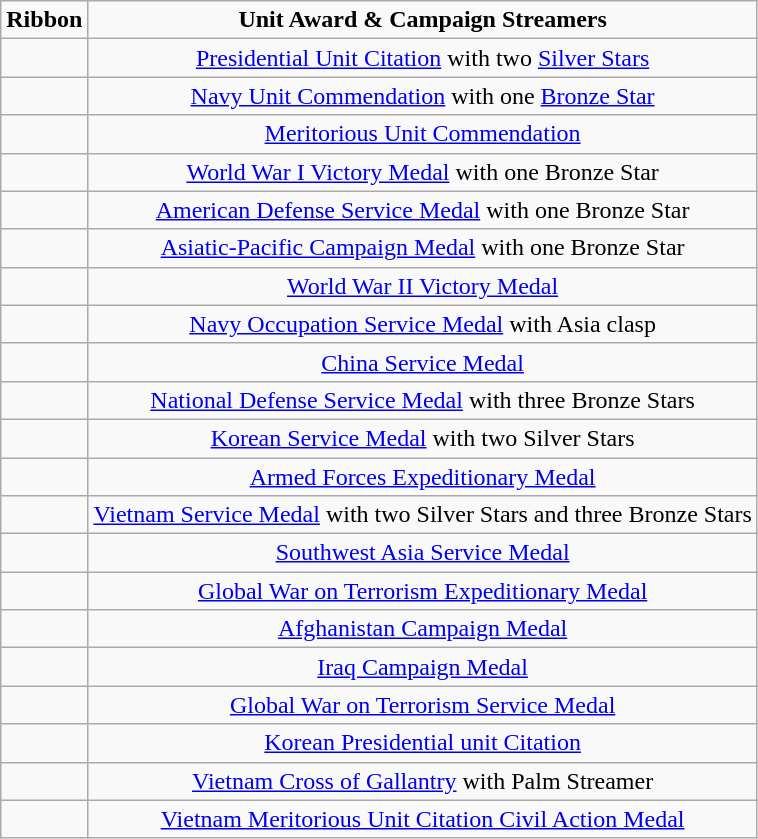<table class="wikitable" style="text-align:center; clear: center">
<tr>
<td><strong>Ribbon</strong></td>
<td><strong>Unit Award & Campaign Streamers</strong></td>
</tr>
<tr>
<td></td>
<td><a href='#'>Presidential Unit Citation</a> with two <a href='#'>Silver Stars</a></td>
</tr>
<tr>
<td></td>
<td><a href='#'>Navy Unit Commendation</a> with one <a href='#'>Bronze Star</a></td>
</tr>
<tr>
<td></td>
<td><a href='#'>Meritorious Unit Commendation</a></td>
</tr>
<tr>
<td></td>
<td><a href='#'>World War I Victory Medal</a> with one Bronze Star</td>
</tr>
<tr>
<td></td>
<td><a href='#'>American Defense Service Medal</a> with one Bronze Star</td>
</tr>
<tr>
<td></td>
<td><a href='#'>Asiatic-Pacific Campaign Medal</a> with one Bronze Star</td>
</tr>
<tr>
<td></td>
<td><a href='#'>World War II Victory Medal</a></td>
</tr>
<tr>
<td></td>
<td><a href='#'>Navy Occupation Service Medal</a> with Asia clasp</td>
</tr>
<tr>
<td></td>
<td><a href='#'>China Service Medal</a></td>
</tr>
<tr>
<td></td>
<td><a href='#'>National Defense Service Medal</a> with three Bronze Stars</td>
</tr>
<tr>
<td></td>
<td><a href='#'>Korean Service Medal</a> with two Silver Stars</td>
</tr>
<tr>
<td></td>
<td><a href='#'>Armed Forces Expeditionary Medal</a></td>
</tr>
<tr>
<td></td>
<td><a href='#'>Vietnam Service Medal</a> with two Silver Stars and three Bronze Stars</td>
</tr>
<tr>
<td></td>
<td><a href='#'>Southwest Asia Service Medal</a></td>
</tr>
<tr>
<td></td>
<td><a href='#'>Global War on Terrorism Expeditionary Medal</a></td>
</tr>
<tr>
<td></td>
<td><a href='#'>Afghanistan Campaign Medal</a></td>
</tr>
<tr>
<td></td>
<td><a href='#'>Iraq Campaign Medal</a></td>
</tr>
<tr>
<td></td>
<td><a href='#'>Global War on Terrorism Service Medal</a></td>
</tr>
<tr>
<td></td>
<td><a href='#'>Korean Presidential unit Citation</a></td>
</tr>
<tr>
<td></td>
<td><a href='#'>Vietnam Cross of Gallantry</a> with Palm Streamer</td>
</tr>
<tr>
<td></td>
<td><a href='#'>Vietnam Meritorious Unit Citation Civil Action Medal</a></td>
</tr>
</table>
